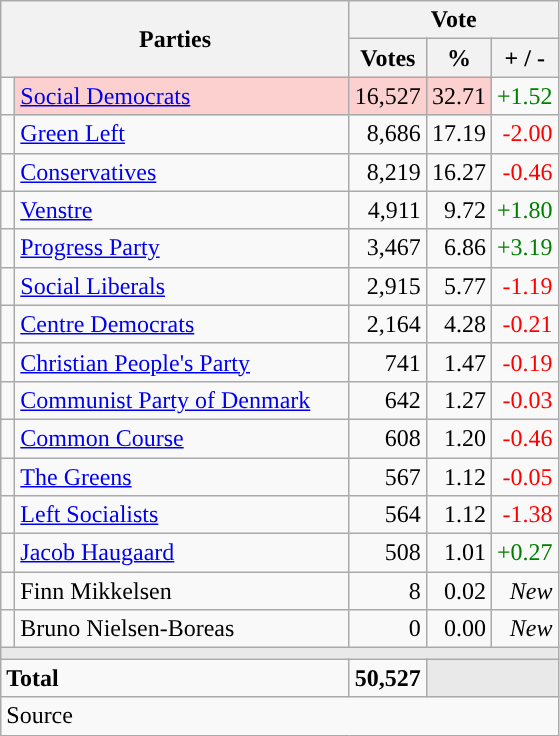<table class="wikitable" style="text-align:right;">
<tr>
<th style="text-align:centre;" rowspan="2" colspan="2" width="225">Parties</th>
<th colspan="3">Vote</th>
</tr>
<tr>
<th width="15">Votes</th>
<th width="15">%</th>
<th width="15">+ / -</th>
</tr>
<tr>
<td width="2" style="color:inherit;background:"></td>
<td bgcolor=#fbd0ce  align="left"><a href='#'>Social Democrats</a></td>
<td bgcolor=#fbd0ce>16,527</td>
<td bgcolor=#fbd0ce>32.71</td>
<td style=color:green;>+1.52</td>
</tr>
<tr>
<td width="2" style="color:inherit;background:"></td>
<td align="left"><a href='#'>Green Left</a></td>
<td>8,686</td>
<td>17.19</td>
<td style=color:red;>-2.00</td>
</tr>
<tr>
<td width="2" style="color:inherit;background:"></td>
<td align="left"><a href='#'>Conservatives</a></td>
<td>8,219</td>
<td>16.27</td>
<td style=color:red;>-0.46</td>
</tr>
<tr>
<td width="2" style="color:inherit;background:"></td>
<td align="left"><a href='#'>Venstre</a></td>
<td>4,911</td>
<td>9.72</td>
<td style=color:green;>+1.80</td>
</tr>
<tr>
<td width="2" style="color:inherit;background:"></td>
<td align="left"><a href='#'>Progress Party</a></td>
<td>3,467</td>
<td>6.86</td>
<td style=color:green;>+3.19</td>
</tr>
<tr>
<td width="2" style="color:inherit;background:"></td>
<td align="left"><a href='#'>Social Liberals</a></td>
<td>2,915</td>
<td>5.77</td>
<td style=color:red;>-1.19</td>
</tr>
<tr>
<td width="2" style="color:inherit;background:"></td>
<td align="left"><a href='#'>Centre Democrats</a></td>
<td>2,164</td>
<td>4.28</td>
<td style=color:red;>-0.21</td>
</tr>
<tr>
<td width="2" style="color:inherit;background:"></td>
<td align="left"><a href='#'>Christian People's Party</a></td>
<td>741</td>
<td>1.47</td>
<td style=color:red;>-0.19</td>
</tr>
<tr>
<td width="2" style="color:inherit;background:"></td>
<td align="left"><a href='#'>Communist Party of Denmark</a></td>
<td>642</td>
<td>1.27</td>
<td style=color:red;>-0.03</td>
</tr>
<tr>
<td width="2" style="color:inherit;background:"></td>
<td align="left"><a href='#'>Common Course</a></td>
<td>608</td>
<td>1.20</td>
<td style=color:red;>-0.46</td>
</tr>
<tr>
<td width="2" style="color:inherit;background:"></td>
<td align="left"><a href='#'>The Greens</a></td>
<td>567</td>
<td>1.12</td>
<td style=color:red;>-0.05</td>
</tr>
<tr>
<td width="2" style="color:inherit;background:"></td>
<td align="left"><a href='#'>Left Socialists</a></td>
<td>564</td>
<td>1.12</td>
<td style=color:red;>-1.38</td>
</tr>
<tr>
<td width="2" style="color:inherit;background:"></td>
<td align="left"><a href='#'>Jacob Haugaard</a></td>
<td>508</td>
<td>1.01</td>
<td style=color:green;>+0.27</td>
</tr>
<tr>
<td width="2" style="color:inherit;background:"></td>
<td align="left">Finn Mikkelsen</td>
<td>8</td>
<td>0.02</td>
<td><em>New</em></td>
</tr>
<tr>
<td width="2" style="color:inherit;background:"></td>
<td align="left">Bruno Nielsen-Boreas</td>
<td>0</td>
<td>0.00</td>
<td><em>New</em></td>
</tr>
<tr>
<td colspan="7" bgcolor="#E9E9E9"></td>
</tr>
<tr>
<td align="left" colspan="2"><strong>Total</strong></td>
<td><strong>50,527</strong></td>
<td bgcolor="#E9E9E9" colspan="2"></td>
</tr>
<tr>
<td align="left" colspan="6">Source</td>
</tr>
</table>
